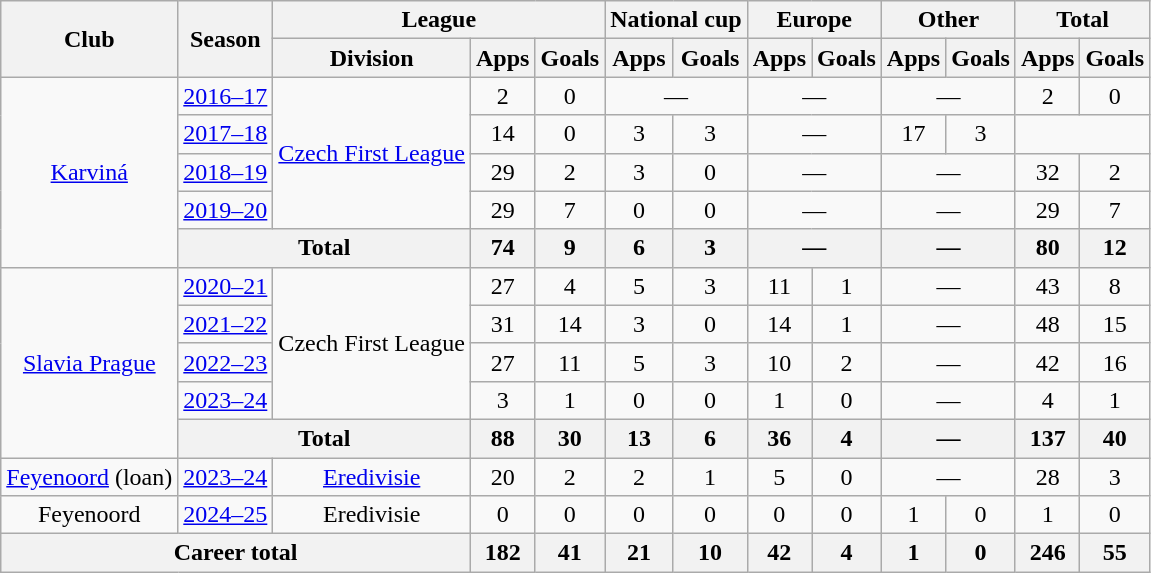<table class="wikitable" style="text-align:center">
<tr>
<th rowspan="2">Club</th>
<th rowspan="2">Season</th>
<th colspan="3">League</th>
<th colspan="2">National cup</th>
<th colspan="2">Europe</th>
<th colspan="2">Other</th>
<th colspan="2">Total</th>
</tr>
<tr>
<th>Division</th>
<th>Apps</th>
<th>Goals</th>
<th>Apps</th>
<th>Goals</th>
<th>Apps</th>
<th>Goals</th>
<th>Apps</th>
<th>Goals</th>
<th>Apps</th>
<th>Goals</th>
</tr>
<tr>
<td rowspan="5"><a href='#'>Karviná</a></td>
<td><a href='#'>2016–17</a></td>
<td rowspan="4"><a href='#'>Czech First League</a></td>
<td>2</td>
<td>0</td>
<td colspan="2">—</td>
<td colspan="2">—</td>
<td colspan="2">—</td>
<td>2</td>
<td>0</td>
</tr>
<tr>
<td><a href='#'>2017–18</a></td>
<td>14</td>
<td>0</td>
<td>3</td>
<td>3</td>
<td colspan="2">—</td>
<td>17</td>
<td>3</td>
</tr>
<tr>
<td><a href='#'>2018–19</a></td>
<td>29</td>
<td>2</td>
<td>3</td>
<td>0</td>
<td colspan="2">—</td>
<td colspan="2">—</td>
<td>32</td>
<td>2</td>
</tr>
<tr>
<td><a href='#'>2019–20</a></td>
<td>29</td>
<td>7</td>
<td>0</td>
<td>0</td>
<td colspan="2">—</td>
<td colspan="2">—</td>
<td>29</td>
<td>7</td>
</tr>
<tr>
<th colspan="2">Total</th>
<th>74</th>
<th>9</th>
<th>6</th>
<th>3</th>
<th colspan="2">—</th>
<th colspan="2">—</th>
<th>80</th>
<th>12</th>
</tr>
<tr>
<td rowspan="5"><a href='#'>Slavia Prague</a></td>
<td><a href='#'>2020–21</a></td>
<td rowspan="4">Czech First League</td>
<td>27</td>
<td>4</td>
<td>5</td>
<td>3</td>
<td>11</td>
<td>1</td>
<td colspan="2">—</td>
<td>43</td>
<td>8</td>
</tr>
<tr>
<td><a href='#'>2021–22</a></td>
<td>31</td>
<td>14</td>
<td>3</td>
<td>0</td>
<td>14</td>
<td>1</td>
<td colspan="2">—</td>
<td>48</td>
<td>15</td>
</tr>
<tr>
<td><a href='#'>2022–23</a></td>
<td>27</td>
<td>11</td>
<td>5</td>
<td>3</td>
<td>10</td>
<td>2</td>
<td colspan="2">—</td>
<td>42</td>
<td>16</td>
</tr>
<tr>
<td><a href='#'>2023–24</a></td>
<td>3</td>
<td>1</td>
<td>0</td>
<td>0</td>
<td>1</td>
<td>0</td>
<td colspan="2">—</td>
<td>4</td>
<td>1</td>
</tr>
<tr>
<th colspan="2">Total</th>
<th>88</th>
<th>30</th>
<th>13</th>
<th>6</th>
<th>36</th>
<th>4</th>
<th colspan="2">—</th>
<th>137</th>
<th>40</th>
</tr>
<tr>
<td><a href='#'>Feyenoord</a> (loan)</td>
<td><a href='#'>2023–24</a></td>
<td><a href='#'>Eredivisie</a></td>
<td>20</td>
<td>2</td>
<td>2</td>
<td>1</td>
<td>5</td>
<td>0</td>
<td colspan="2">—</td>
<td>28</td>
<td>3</td>
</tr>
<tr>
<td>Feyenoord</td>
<td><a href='#'>2024–25</a></td>
<td>Eredivisie</td>
<td>0</td>
<td>0</td>
<td>0</td>
<td>0</td>
<td>0</td>
<td>0</td>
<td>1</td>
<td>0</td>
<td>1</td>
<td>0</td>
</tr>
<tr>
<th colspan="3">Career total</th>
<th>182</th>
<th>41</th>
<th>21</th>
<th>10</th>
<th>42</th>
<th>4</th>
<th>1</th>
<th>0</th>
<th>246</th>
<th>55</th>
</tr>
</table>
